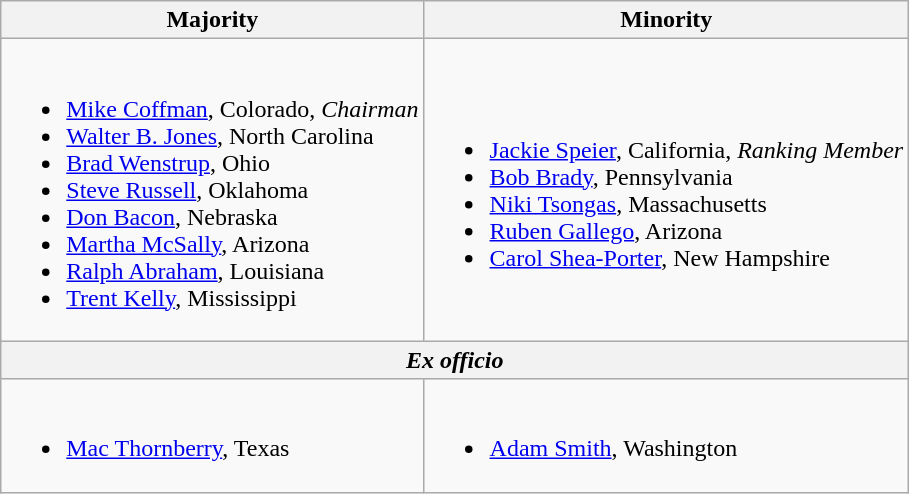<table class=wikitable>
<tr>
<th>Majority</th>
<th>Minority</th>
</tr>
<tr>
<td><br><ul><li><a href='#'>Mike Coffman</a>, Colorado, <em>Chairman</em></li><li><a href='#'>Walter B. Jones</a>, North Carolina</li><li><a href='#'>Brad Wenstrup</a>, Ohio</li><li><a href='#'>Steve Russell</a>, Oklahoma</li><li><a href='#'>Don Bacon</a>, Nebraska</li><li><a href='#'>Martha McSally</a>, Arizona</li><li><a href='#'>Ralph Abraham</a>, Louisiana</li><li><a href='#'>Trent Kelly</a>, Mississippi</li></ul></td>
<td><br><ul><li><a href='#'>Jackie Speier</a>, California, <em>Ranking Member</em></li><li><a href='#'>Bob Brady</a>, Pennsylvania</li><li><a href='#'>Niki Tsongas</a>, Massachusetts</li><li><a href='#'>Ruben Gallego</a>, Arizona</li><li><a href='#'>Carol Shea-Porter</a>, New Hampshire</li></ul></td>
</tr>
<tr>
<th colspan=2><em>Ex officio</em></th>
</tr>
<tr>
<td><br><ul><li><a href='#'>Mac Thornberry</a>, Texas</li></ul></td>
<td><br><ul><li><a href='#'>Adam Smith</a>, Washington</li></ul></td>
</tr>
</table>
